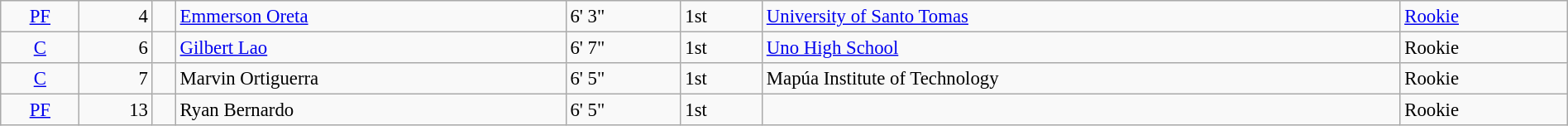<table class=wikitable width=100% style=font-size:95%>
<tr>
<td align=center><a href='#'>PF</a></td>
<td align=right>4</td>
<td></td>
<td><a href='#'>Emmerson Oreta</a></td>
<td>6' 3"</td>
<td>1st</td>
<td><a href='#'>University of Santo Tomas</a></td>
<td><a href='#'>Rookie</a></td>
</tr>
<tr>
<td align=center><a href='#'>C</a></td>
<td align=right>6</td>
<td></td>
<td><a href='#'>Gilbert Lao</a></td>
<td>6' 7"</td>
<td>1st</td>
<td><a href='#'>Uno High School</a></td>
<td>Rookie</td>
</tr>
<tr>
<td align=center><a href='#'>C</a></td>
<td align=right>7</td>
<td></td>
<td>Marvin Ortiguerra</td>
<td>6' 5"</td>
<td>1st</td>
<td>Mapúa Institute of Technology</td>
<td>Rookie</td>
</tr>
<tr>
<td align=center><a href='#'>PF</a></td>
<td align=right>13</td>
<td></td>
<td>Ryan Bernardo</td>
<td>6' 5"</td>
<td>1st</td>
<td></td>
<td>Rookie</td>
</tr>
</table>
